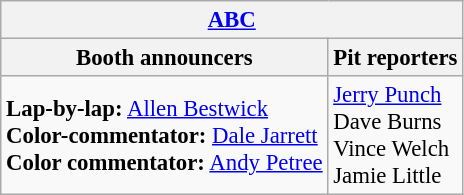<table class="wikitable" style="font-size: 95%;">
<tr>
<th colspan="2"><a href='#'>ABC</a></th>
</tr>
<tr>
<th>Booth announcers</th>
<th>Pit reporters</th>
</tr>
<tr>
<td><strong>Lap-by-lap:</strong> <a href='#'>Allen Bestwick</a><br><strong>Color-commentator:</strong> <a href='#'>Dale Jarrett</a><br><strong>Color commentator:</strong> <a href='#'>Andy Petree</a></td>
<td><a href='#'>Jerry Punch</a><br>Dave Burns<br>Vince Welch<br>Jamie Little</td>
</tr>
</table>
